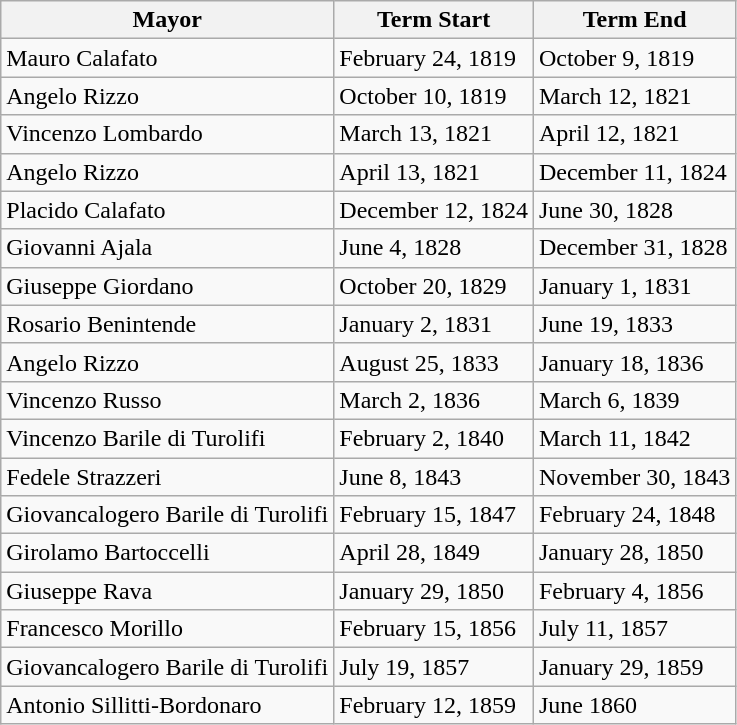<table class="wikitable">
<tr>
<th>Mayor</th>
<th>Term Start</th>
<th>Term End</th>
</tr>
<tr>
<td>Mauro Calafato</td>
<td>February 24, 1819</td>
<td>October 9, 1819</td>
</tr>
<tr>
<td>Angelo Rizzo</td>
<td>October 10, 1819</td>
<td>March 12, 1821</td>
</tr>
<tr>
<td>Vincenzo Lombardo</td>
<td>March 13, 1821</td>
<td>April 12, 1821</td>
</tr>
<tr>
<td>Angelo Rizzo</td>
<td>April 13, 1821</td>
<td>December 11, 1824</td>
</tr>
<tr>
<td>Placido Calafato</td>
<td>December 12, 1824</td>
<td>June 30, 1828</td>
</tr>
<tr>
<td>Giovanni Ajala</td>
<td>June 4, 1828</td>
<td>December 31, 1828</td>
</tr>
<tr>
<td>Giuseppe Giordano</td>
<td>October 20, 1829</td>
<td>January 1, 1831</td>
</tr>
<tr>
<td>Rosario Benintende</td>
<td>January 2, 1831</td>
<td>June 19, 1833</td>
</tr>
<tr>
<td>Angelo Rizzo</td>
<td>August 25, 1833</td>
<td>January 18, 1836</td>
</tr>
<tr>
<td>Vincenzo Russo</td>
<td>March 2, 1836</td>
<td>March 6, 1839</td>
</tr>
<tr>
<td>Vincenzo Barile di Turolifi</td>
<td>February 2, 1840</td>
<td>March 11, 1842</td>
</tr>
<tr>
<td>Fedele Strazzeri</td>
<td>June 8, 1843</td>
<td>November 30, 1843</td>
</tr>
<tr>
<td>Giovancalogero Barile di Turolifi</td>
<td>February 15, 1847</td>
<td>February 24, 1848</td>
</tr>
<tr>
<td>Girolamo Bartoccelli</td>
<td>April 28, 1849</td>
<td>January 28, 1850</td>
</tr>
<tr>
<td>Giuseppe Rava</td>
<td>January 29, 1850</td>
<td>February 4, 1856</td>
</tr>
<tr>
<td>Francesco Morillo</td>
<td>February 15, 1856</td>
<td>July 11, 1857</td>
</tr>
<tr>
<td>Giovancalogero Barile di Turolifi</td>
<td>July 19, 1857</td>
<td>January 29, 1859</td>
</tr>
<tr>
<td>Antonio Sillitti-Bordonaro</td>
<td>February 12, 1859</td>
<td>June 1860</td>
</tr>
</table>
